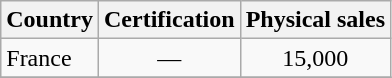<table class="wikitable">
<tr>
<th>Country</th>
<th>Certification</th>
<th>Physical sales</th>
</tr>
<tr>
<td>France</td>
<td align="center">—</td>
<td align="center">15,000</td>
</tr>
<tr>
</tr>
</table>
